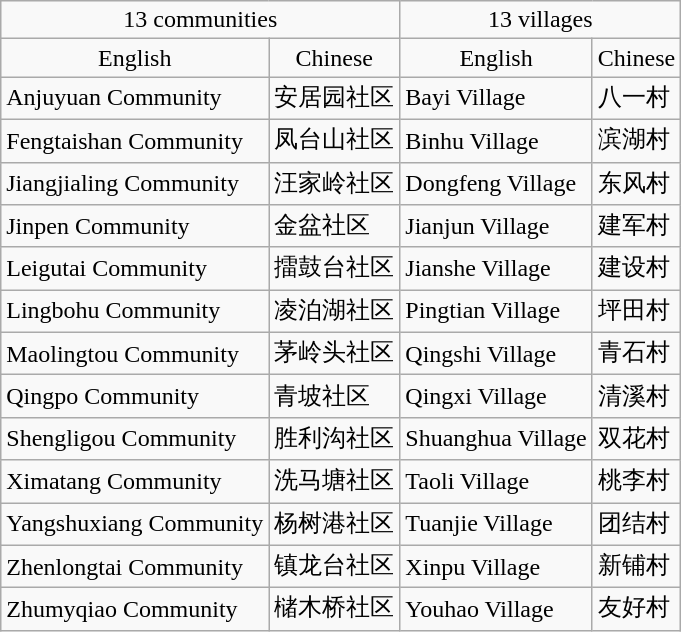<table class="wikitable">
<tr align=center>
<td align=center colspan=2>13 communities</td>
<td align=center colspan=2>13 villages</td>
</tr>
<tr align=center>
<td>English</td>
<td>Chinese</td>
<td>English</td>
<td>Chinese</td>
</tr>
<tr>
<td>Anjuyuan Community</td>
<td>安居园社区</td>
<td>Bayi Village</td>
<td>八一村</td>
</tr>
<tr>
<td>Fengtaishan Community</td>
<td>凤台山社区</td>
<td>Binhu Village</td>
<td>滨湖村</td>
</tr>
<tr>
<td>Jiangjialing Community</td>
<td>汪家岭社区</td>
<td>Dongfeng Village</td>
<td>东风村</td>
</tr>
<tr>
<td>Jinpen Community</td>
<td>金盆社区</td>
<td>Jianjun Village</td>
<td>建军村</td>
</tr>
<tr>
<td>Leigutai Community</td>
<td>擂鼓台社区</td>
<td>Jianshe Village</td>
<td>建设村</td>
</tr>
<tr>
<td>Lingbohu Community</td>
<td>凌泊湖社区</td>
<td>Pingtian Village</td>
<td>坪田村</td>
</tr>
<tr>
<td>Maolingtou Community</td>
<td>茅岭头社区</td>
<td>Qingshi Village</td>
<td>青石村</td>
</tr>
<tr>
<td>Qingpo Community</td>
<td>青坡社区</td>
<td>Qingxi Village</td>
<td>清溪村</td>
</tr>
<tr>
<td>Shengligou Community</td>
<td>胜利沟社区</td>
<td>Shuanghua Village</td>
<td>双花村</td>
</tr>
<tr>
<td>Ximatang Community</td>
<td>洗马塘社区</td>
<td>Taoli Village</td>
<td>桃李村</td>
</tr>
<tr>
<td>Yangshuxiang Community</td>
<td>杨树港社区</td>
<td>Tuanjie Village</td>
<td>团结村</td>
</tr>
<tr>
<td>Zhenlongtai Community</td>
<td>镇龙台社区</td>
<td>Xinpu Village</td>
<td>新铺村</td>
</tr>
<tr>
<td>Zhumyqiao Community</td>
<td>槠木桥社区</td>
<td>Youhao Village</td>
<td>友好村</td>
</tr>
</table>
